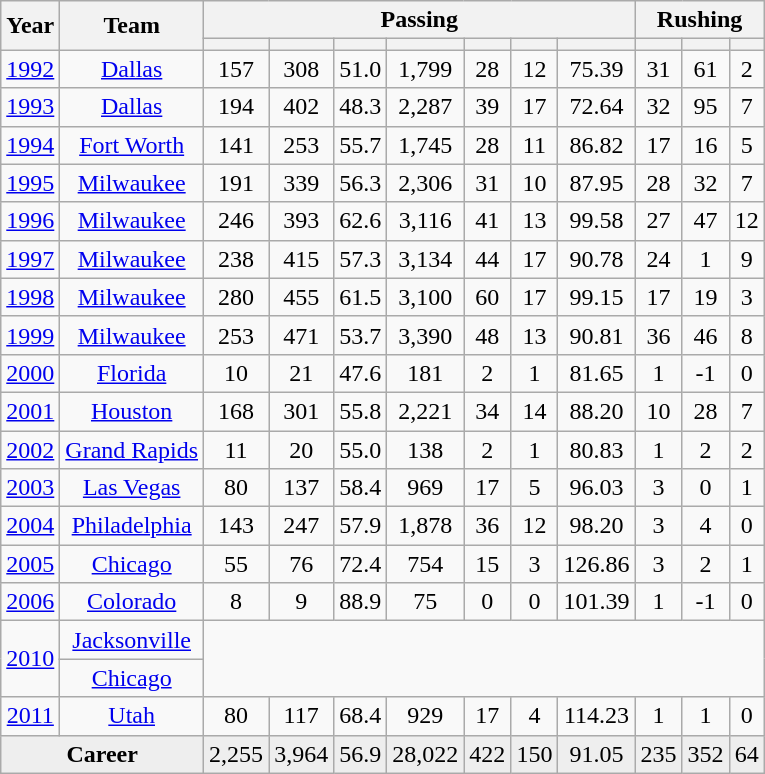<table class="wikitable sortable" style="text-align:center">
<tr>
<th rowspan=2>Year</th>
<th rowspan=2>Team</th>
<th colspan=7>Passing</th>
<th colspan=3>Rushing</th>
</tr>
<tr>
<th></th>
<th></th>
<th></th>
<th></th>
<th></th>
<th></th>
<th></th>
<th></th>
<th></th>
<th></th>
</tr>
<tr>
<td><a href='#'>1992</a></td>
<td><a href='#'>Dallas</a></td>
<td>157</td>
<td>308</td>
<td>51.0</td>
<td>1,799</td>
<td>28</td>
<td>12</td>
<td>75.39</td>
<td>31</td>
<td>61</td>
<td>2</td>
</tr>
<tr>
<td><a href='#'>1993</a></td>
<td><a href='#'>Dallas</a></td>
<td>194</td>
<td>402</td>
<td>48.3</td>
<td>2,287</td>
<td>39</td>
<td>17</td>
<td>72.64</td>
<td>32</td>
<td>95</td>
<td>7</td>
</tr>
<tr>
<td><a href='#'>1994</a></td>
<td><a href='#'>Fort Worth</a></td>
<td>141</td>
<td>253</td>
<td>55.7</td>
<td>1,745</td>
<td>28</td>
<td>11</td>
<td>86.82</td>
<td>17</td>
<td>16</td>
<td>5</td>
</tr>
<tr>
<td><a href='#'>1995</a></td>
<td><a href='#'>Milwaukee</a></td>
<td>191</td>
<td>339</td>
<td>56.3</td>
<td>2,306</td>
<td>31</td>
<td>10</td>
<td>87.95</td>
<td>28</td>
<td>32</td>
<td>7</td>
</tr>
<tr>
<td><a href='#'>1996</a></td>
<td><a href='#'>Milwaukee</a></td>
<td>246</td>
<td>393</td>
<td>62.6</td>
<td>3,116</td>
<td>41</td>
<td>13</td>
<td>99.58</td>
<td>27</td>
<td>47</td>
<td>12</td>
</tr>
<tr>
<td><a href='#'>1997</a></td>
<td><a href='#'>Milwaukee</a></td>
<td>238</td>
<td>415</td>
<td>57.3</td>
<td>3,134</td>
<td>44</td>
<td>17</td>
<td>90.78</td>
<td>24</td>
<td>1</td>
<td>9</td>
</tr>
<tr>
<td><a href='#'>1998</a></td>
<td><a href='#'>Milwaukee</a></td>
<td>280</td>
<td>455</td>
<td>61.5</td>
<td>3,100</td>
<td>60</td>
<td>17</td>
<td>99.15</td>
<td>17</td>
<td>19</td>
<td>3</td>
</tr>
<tr>
<td><a href='#'>1999</a></td>
<td><a href='#'>Milwaukee</a></td>
<td>253</td>
<td>471</td>
<td>53.7</td>
<td>3,390</td>
<td>48</td>
<td>13</td>
<td>90.81</td>
<td>36</td>
<td>46</td>
<td>8</td>
</tr>
<tr>
<td><a href='#'>2000</a></td>
<td><a href='#'>Florida</a></td>
<td>10</td>
<td>21</td>
<td>47.6</td>
<td>181</td>
<td>2</td>
<td>1</td>
<td>81.65</td>
<td>1</td>
<td>-1</td>
<td>0</td>
</tr>
<tr>
<td><a href='#'>2001</a></td>
<td><a href='#'>Houston</a></td>
<td>168</td>
<td>301</td>
<td>55.8</td>
<td>2,221</td>
<td>34</td>
<td>14</td>
<td>88.20</td>
<td>10</td>
<td>28</td>
<td>7</td>
</tr>
<tr>
<td><a href='#'>2002</a></td>
<td><a href='#'>Grand Rapids</a></td>
<td>11</td>
<td>20</td>
<td>55.0</td>
<td>138</td>
<td>2</td>
<td>1</td>
<td>80.83</td>
<td>1</td>
<td>2</td>
<td>2</td>
</tr>
<tr>
<td><a href='#'>2003</a></td>
<td><a href='#'>Las Vegas</a></td>
<td>80</td>
<td>137</td>
<td>58.4</td>
<td>969</td>
<td>17</td>
<td>5</td>
<td>96.03</td>
<td>3</td>
<td>0</td>
<td>1</td>
</tr>
<tr>
<td><a href='#'>2004</a></td>
<td><a href='#'>Philadelphia</a></td>
<td>143</td>
<td>247</td>
<td>57.9</td>
<td>1,878</td>
<td>36</td>
<td>12</td>
<td>98.20</td>
<td>3</td>
<td>4</td>
<td>0</td>
</tr>
<tr>
<td><a href='#'>2005</a></td>
<td><a href='#'>Chicago</a></td>
<td>55</td>
<td>76</td>
<td>72.4</td>
<td>754</td>
<td>15</td>
<td>3</td>
<td>126.86</td>
<td>3</td>
<td>2</td>
<td>1</td>
</tr>
<tr>
<td><a href='#'>2006</a></td>
<td><a href='#'>Colorado</a></td>
<td>8</td>
<td>9</td>
<td>88.9</td>
<td>75</td>
<td>0</td>
<td>0</td>
<td>101.39</td>
<td>1</td>
<td>-1</td>
<td>0</td>
</tr>
<tr>
<td rowspan="2"><a href='#'>2010</a></td>
<td><a href='#'>Jacksonville</a></td>
<td rowspan="2" colspan="10"></td>
</tr>
<tr>
<td><a href='#'>Chicago</a></td>
</tr>
<tr>
<td><a href='#'>2011</a></td>
<td><a href='#'>Utah</a></td>
<td>80</td>
<td>117</td>
<td>68.4</td>
<td>929</td>
<td>17</td>
<td>4</td>
<td>114.23</td>
<td>1</td>
<td>1</td>
<td>0</td>
</tr>
<tr class="sortbottom" style="background:#eee;">
<td colspan=2><strong>Career</strong></td>
<td>2,255</td>
<td>3,964</td>
<td>56.9</td>
<td>28,022</td>
<td>422</td>
<td>150</td>
<td>91.05</td>
<td>235</td>
<td>352</td>
<td>64</td>
</tr>
</table>
